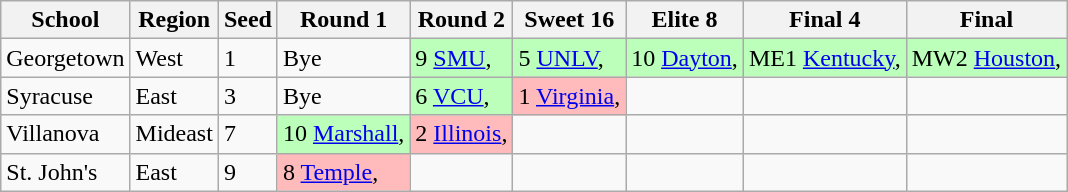<table class="wikitable">
<tr>
<th>School</th>
<th>Region</th>
<th>Seed</th>
<th>Round 1</th>
<th>Round 2</th>
<th>Sweet 16</th>
<th>Elite 8</th>
<th>Final 4</th>
<th>Final</th>
</tr>
<tr>
<td>Georgetown</td>
<td>West</td>
<td>1</td>
<td>Bye</td>
<td style="background:#bfb;">9 <a href='#'>SMU</a>, </td>
<td style="background:#bfb;">5 <a href='#'>UNLV</a>, </td>
<td style="background:#bfb;">10 <a href='#'>Dayton</a>, </td>
<td style="background:#bfb;">ME1 <a href='#'>Kentucky</a>, </td>
<td style="background:#bfb;">MW2 <a href='#'>Houston</a>, </td>
</tr>
<tr>
<td>Syracuse</td>
<td>East</td>
<td>3</td>
<td>Bye</td>
<td style="background:#bfb;">6 <a href='#'>VCU</a>, </td>
<td style="background:#fbb;">1 <a href='#'>Virginia</a>, </td>
<td></td>
<td></td>
<td></td>
</tr>
<tr>
<td>Villanova</td>
<td>Mideast</td>
<td>7</td>
<td style="background:#bfb;">10 <a href='#'>Marshall</a>, </td>
<td style="background:#fbb;">2 <a href='#'>Illinois</a>, </td>
<td></td>
<td></td>
<td></td>
<td></td>
</tr>
<tr>
<td>St. John's</td>
<td>East</td>
<td>9</td>
<td style="background:#fbb;">8 <a href='#'>Temple</a>, </td>
<td></td>
<td></td>
<td></td>
<td></td>
<td></td>
</tr>
</table>
